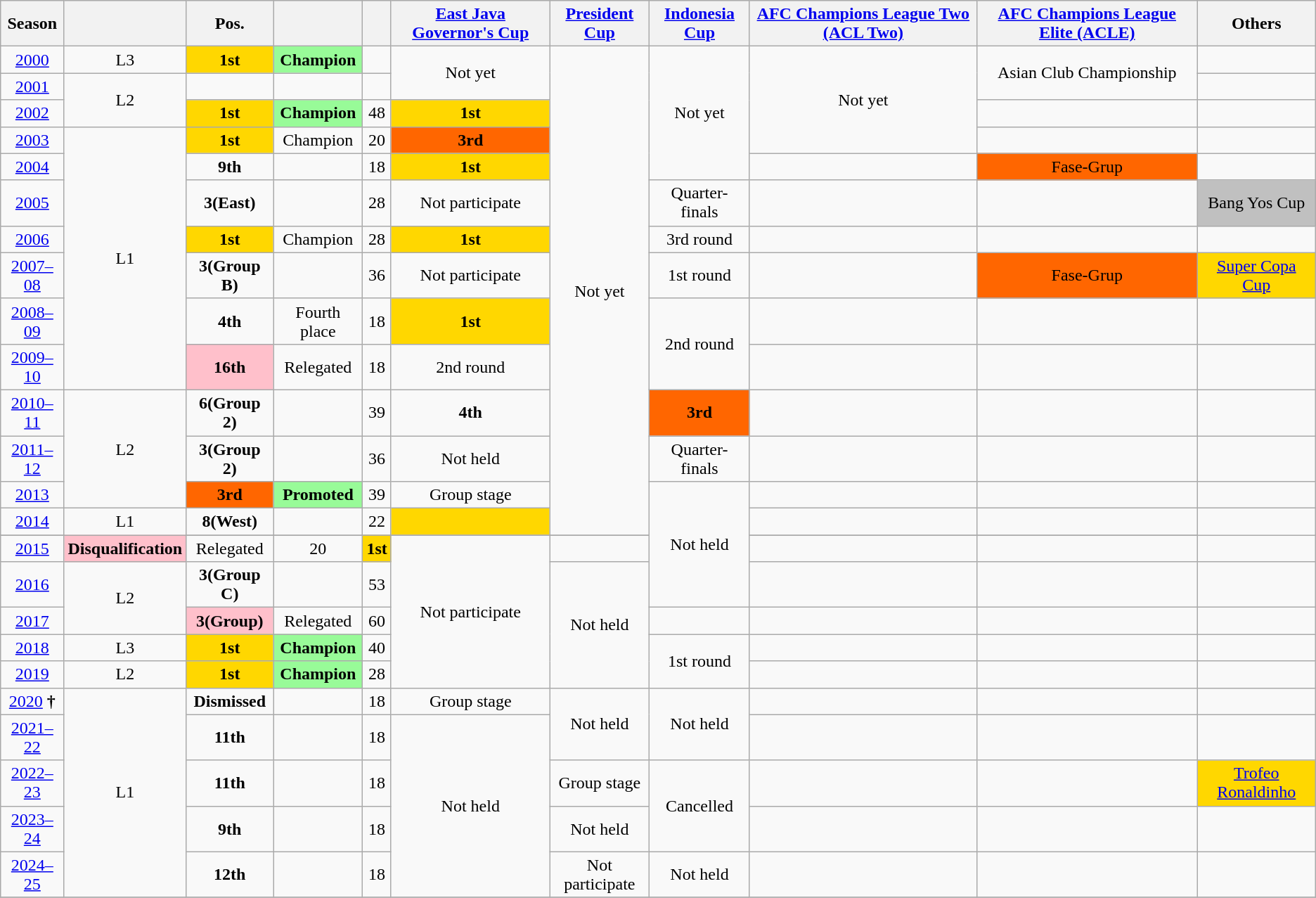<table class="wikitable" style="text-align:center">
<tr style="background:#efefef;">
<th>Season</th>
<th></th>
<th>Pos.</th>
<th></th>
<th></th>
<th><a href='#'>East Java Governor's Cup</a></th>
<th><a href='#'>President Cup</a></th>
<th><a href='#'>Indonesia Cup</a></th>
<th><a href='#'>AFC Champions League Two (ACL Two)</a></th>
<th><a href='#'>AFC Champions League Elite (ACLE)</a></th>
<th>Others</th>
</tr>
<tr>
<td><a href='#'>2000</a></td>
<td>L3</td>
<td bgcolor=gold><strong>1st</strong></td>
<td bgcolor=palegreen><strong>Champion</strong></td>
<td></td>
<td rowspan="2">Not yet</td>
<td rowspan="14">Not yet</td>
<td rowspan="5">Not yet</td>
<td rowspan="4">Not yet</td>
<td rowspan="2">Asian Club Championship</td>
<td></td>
</tr>
<tr>
<td><a href='#'>2001</a></td>
<td rowspan="2">L2</td>
<td></td>
<td></td>
<td></td>
<td></td>
</tr>
<tr>
<td><a href='#'>2002</a></td>
<td bgcolor=gold><strong>1st</strong></td>
<td bgcolor=palegreen><strong>Champion</strong></td>
<td>48</td>
<td bgcolor=gold><strong>1st</strong></td>
<td></td>
<td></td>
</tr>
<tr>
<td><a href='#'>2003</a></td>
<td rowspan="7">L1</td>
<td bgcolor=gold><strong>1st</strong></td>
<td>Champion</td>
<td>20</td>
<td bgcolor=ff6600><strong>3rd</strong></td>
<td></td>
<td></td>
</tr>
<tr>
<td><a href='#'>2004</a></td>
<td><strong>9th</strong></td>
<td></td>
<td>18</td>
<td bgcolor=gold><strong>1st</strong></td>
<td></td>
<td bgcolor=ff6600>Fase-Grup</td>
<td></td>
</tr>
<tr>
<td><a href='#'>2005</a></td>
<td><strong>3(East)</strong></td>
<td></td>
<td>28</td>
<td>Not participate</td>
<td>Quarter-finals</td>
<td></td>
<td></td>
<td bgcolor=silver>Bang Yos Cup</td>
</tr>
<tr>
<td><a href='#'>2006</a></td>
<td bgcolor=gold><strong>1st</strong></td>
<td>Champion</td>
<td>28</td>
<td bgcolor=gold><strong>1st</strong></td>
<td>3rd round</td>
<td></td>
<td></td>
<td></td>
</tr>
<tr>
<td><a href='#'>2007–08</a></td>
<td><strong>3(Group B)</strong></td>
<td></td>
<td>36</td>
<td>Not participate</td>
<td>1st round</td>
<td></td>
<td bgcolor=ff6600>Fase-Grup</td>
<td bgcolor=gold><a href='#'>Super Copa Cup</a></td>
</tr>
<tr>
<td><a href='#'>2008–09</a></td>
<td><strong>4th</strong></td>
<td>Fourth place</td>
<td>18</td>
<td bgcolor=gold><strong>1st</strong></td>
<td rowspan="2">2nd round</td>
<td></td>
<td></td>
<td></td>
</tr>
<tr>
<td><a href='#'>2009–10</a></td>
<td bgcolor=pink><strong>16th</strong></td>
<td>Relegated</td>
<td>18</td>
<td>2nd round</td>
<td></td>
<td></td>
<td></td>
</tr>
<tr>
<td><a href='#'>2010–11</a></td>
<td rowspan="3">L2</td>
<td><strong>6(Group 2)</strong></td>
<td></td>
<td>39</td>
<td><strong>4th</strong></td>
<td bgcolor=ff6600><strong>3rd</strong></td>
<td></td>
<td></td>
<td></td>
</tr>
<tr>
<td><a href='#'>2011–12</a></td>
<td><strong>3(Group 2)</strong></td>
<td></td>
<td>36</td>
<td>Not held</td>
<td>Quarter-finals</td>
<td></td>
<td></td>
<td></td>
</tr>
<tr>
<td><a href='#'>2013</a></td>
<td bgcolor=ff6600><strong>3rd</strong></td>
<td bgcolor=palegreen><strong>Promoted</strong></td>
<td>39</td>
<td>Group stage</td>
<td rowspan="5">Not held</td>
<td></td>
<td></td>
<td></td>
</tr>
<tr>
<td><a href='#'>2014</a></td>
<td rowspan="2">L1</td>
<td><strong>8(West)</strong></td>
<td></td>
<td>22</td>
<td bgcolor=gold></td>
<td></td>
<td></td>
<td></td>
</tr>
<tr rowspan="2"|League 2>
</tr>
<tr>
<td><a href='#'>2015</a></td>
<td bgcolor=pink><strong>Disqualification</strong></td>
<td>Relegated</td>
<td>20</td>
<td bgcolor=gold><strong>1st</strong></td>
<td rowspan="5">Not participate</td>
<td></td>
<td></td>
<td></td>
</tr>
<tr>
<td><a href='#'>2016</a></td>
<td rowspan="2">L2</td>
<td><strong>3(Group C)</strong></td>
<td></td>
<td>53</td>
<td rowspan="4">Not held</td>
<td></td>
<td></td>
<td></td>
</tr>
<tr>
<td><a href='#'>2017</a></td>
<td bgcolor=pink><strong>3(Group)</strong></td>
<td>Relegated</td>
<td>60</td>
<td></td>
<td></td>
<td></td>
</tr>
<tr>
<td><a href='#'>2018</a></td>
<td>L3</td>
<td bgcolor=gold><strong>1st</strong></td>
<td bgcolor=palegreen><strong>Champion</strong></td>
<td>40</td>
<td rowspan="2">1st round</td>
<td></td>
<td></td>
<td></td>
</tr>
<tr>
<td><a href='#'>2019</a></td>
<td>L2</td>
<td bgcolor=gold><strong>1st</strong></td>
<td bgcolor=palegreen><strong>Champion</strong></td>
<td>28</td>
<td></td>
<td></td>
<td></td>
</tr>
<tr>
<td><a href='#'>2020</a> <strong>†</strong></td>
<td rowspan="5">L1</td>
<td><strong>Dismissed</strong></td>
<td></td>
<td>18</td>
<td>Group stage</td>
<td rowspan="2">Not held</td>
<td rowspan="2">Not held</td>
<td></td>
<td></td>
<td></td>
</tr>
<tr>
<td><a href='#'>2021–22</a></td>
<td><strong>11th</strong></td>
<td></td>
<td>18</td>
<td rowspan="4">Not held</td>
<td></td>
<td></td>
<td></td>
</tr>
<tr>
<td><a href='#'>2022–23</a></td>
<td><strong>11th</strong></td>
<td></td>
<td>18</td>
<td>Group stage</td>
<td rowspan="2">Cancelled</td>
<td></td>
<td></td>
<td bgcolor=Gold><a href='#'>Trofeo Ronaldinho</a></td>
</tr>
<tr>
<td><a href='#'>2023–24</a></td>
<td><strong>9th</strong></td>
<td></td>
<td>18</td>
<td>Not held</td>
<td></td>
<td></td>
<td></td>
</tr>
<tr>
<td><a href='#'>2024–25</a></td>
<td><strong>12th</strong></td>
<td></td>
<td>18</td>
<td>Not participate</td>
<td>Not held</td>
<td></td>
<td></td>
<td></td>
</tr>
<tr>
</tr>
</table>
